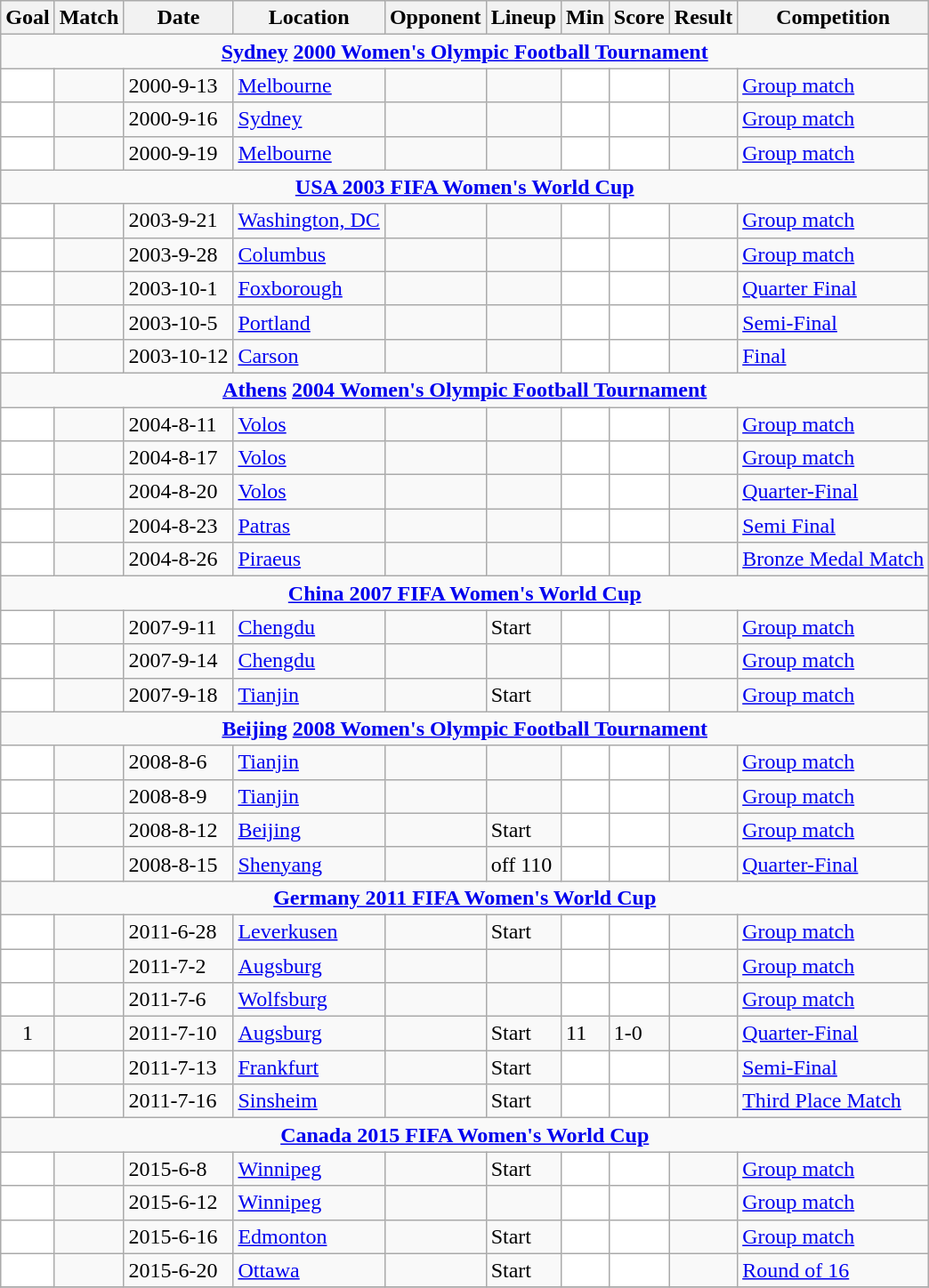<table class="wikitable collapsible" style="fontsize:90%;">
<tr>
<th>Goal</th>
<th>Match</th>
<th>Date</th>
<th>Location</th>
<th>Opponent</th>
<th>Lineup</th>
<th>Min</th>
<th>Score</th>
<th>Result</th>
<th>Competition</th>
</tr>
<tr>
<td colspan=10 align=center ><strong><a href='#'>Sydney</a> <a href='#'>2000 Women's Olympic Football Tournament</a></strong></td>
</tr>
<tr>
<td style="background:white;"></td>
<td></td>
<td>2000-9-13</td>
<td><a href='#'>Melbourne</a></td>
<td></td>
<td></td>
<td style="background:white;"></td>
<td style="background:white;"></td>
<td></td>
<td><a href='#'>Group match</a></td>
</tr>
<tr>
<td style="background:white;"></td>
<td></td>
<td>2000-9-16</td>
<td><a href='#'>Sydney</a></td>
<td></td>
<td></td>
<td style="background:white;"></td>
<td style="background:white;"></td>
<td></td>
<td><a href='#'>Group match</a></td>
</tr>
<tr>
<td style="background:white;"></td>
<td></td>
<td>2000-9-19</td>
<td><a href='#'>Melbourne</a></td>
<td></td>
<td></td>
<td style="background:white;"></td>
<td style="background:white;"></td>
<td></td>
<td><a href='#'>Group match</a></td>
</tr>
<tr>
<td colspan=10 align=center > <strong><a href='#'>USA 2003 FIFA Women's World Cup</a></strong></td>
</tr>
<tr>
<td style="background:white;"></td>
<td></td>
<td>2003-9-21</td>
<td><a href='#'>Washington, DC</a></td>
<td></td>
<td></td>
<td style="background:white;"></td>
<td style="background:white;"></td>
<td></td>
<td><a href='#'>Group match</a></td>
</tr>
<tr>
<td style="background:white;"></td>
<td></td>
<td>2003-9-28</td>
<td><a href='#'>Columbus</a></td>
<td></td>
<td></td>
<td style="background:white;"></td>
<td style="background:white;"></td>
<td></td>
<td><a href='#'>Group match</a></td>
</tr>
<tr>
<td style="background:white;"></td>
<td></td>
<td>2003-10-1</td>
<td><a href='#'>Foxborough</a></td>
<td></td>
<td></td>
<td style="background:white;"></td>
<td style="background:white;"></td>
<td></td>
<td><a href='#'>Quarter Final</a></td>
</tr>
<tr>
<td style="background:white;"></td>
<td></td>
<td>2003-10-5</td>
<td><a href='#'>Portland</a></td>
<td></td>
<td></td>
<td style="background:white;"></td>
<td style="background:white;"></td>
<td></td>
<td><a href='#'>Semi-Final</a></td>
</tr>
<tr>
<td style="background:white;"></td>
<td></td>
<td>2003-10-12</td>
<td><a href='#'>Carson</a></td>
<td></td>
<td></td>
<td style="background:white;"></td>
<td style="background:white;"></td>
<td></td>
<td><a href='#'>Final</a></td>
</tr>
<tr>
<td colspan=10 align=center ><strong><a href='#'>Athens</a> <a href='#'>2004 Women's Olympic Football Tournament</a></strong></td>
</tr>
<tr>
<td style="background:white;"></td>
<td></td>
<td>2004-8-11</td>
<td><a href='#'>Volos</a></td>
<td></td>
<td></td>
<td style="background:white;"></td>
<td style="background:white;"></td>
<td></td>
<td><a href='#'>Group match</a></td>
</tr>
<tr>
<td style="background:white;"></td>
<td></td>
<td>2004-8-17</td>
<td><a href='#'>Volos</a></td>
<td></td>
<td></td>
<td style="background:white;"></td>
<td style="background:white;"></td>
<td></td>
<td><a href='#'>Group match</a></td>
</tr>
<tr>
<td style="background:white;"></td>
<td></td>
<td>2004-8-20</td>
<td><a href='#'>Volos</a></td>
<td></td>
<td></td>
<td style="background:white;"></td>
<td style="background:white;"></td>
<td></td>
<td><a href='#'>Quarter-Final</a></td>
</tr>
<tr>
<td style="background:white;"></td>
<td></td>
<td>2004-8-23</td>
<td><a href='#'>Patras</a></td>
<td></td>
<td></td>
<td style="background:white;"></td>
<td style="background:white;"></td>
<td></td>
<td><a href='#'>Semi Final</a></td>
</tr>
<tr>
<td style="background:white;"></td>
<td></td>
<td>2004-8-26</td>
<td><a href='#'>Piraeus</a></td>
<td></td>
<td></td>
<td style="background:white;"></td>
<td style="background:white;"></td>
<td></td>
<td><a href='#'>Bronze Medal Match</a></td>
</tr>
<tr>
<td colspan=10 align=center > <strong><a href='#'>China 2007 FIFA Women's World Cup</a></strong></td>
</tr>
<tr>
<td style="background:white;"></td>
<td></td>
<td>2007-9-11</td>
<td><a href='#'>Chengdu</a></td>
<td></td>
<td>Start</td>
<td style="background:white;"></td>
<td style="background:white;"></td>
<td></td>
<td><a href='#'>Group match</a></td>
</tr>
<tr>
<td style="background:white;"></td>
<td></td>
<td>2007-9-14</td>
<td><a href='#'>Chengdu</a></td>
<td></td>
<td></td>
<td style="background:white;"></td>
<td style="background:white;"></td>
<td></td>
<td><a href='#'>Group match</a></td>
</tr>
<tr>
<td style="background:white;"></td>
<td></td>
<td>2007-9-18</td>
<td><a href='#'>Tianjin</a></td>
<td></td>
<td>Start</td>
<td style="background:white;"></td>
<td style="background:white;"></td>
<td></td>
<td><a href='#'>Group match</a></td>
</tr>
<tr>
<td colspan=10 align=center ><strong><a href='#'>Beijing</a> <a href='#'>2008 Women's Olympic Football Tournament</a></strong></td>
</tr>
<tr>
<td style="background:white;"></td>
<td></td>
<td>2008-8-6</td>
<td><a href='#'>Tianjin</a></td>
<td></td>
<td></td>
<td style="background:white;"></td>
<td style="background:white;"></td>
<td></td>
<td><a href='#'>Group match</a></td>
</tr>
<tr>
<td style="background:white;"></td>
<td></td>
<td>2008-8-9</td>
<td><a href='#'>Tianjin</a></td>
<td></td>
<td></td>
<td style="background:white;"></td>
<td style="background:white;"></td>
<td></td>
<td><a href='#'>Group match</a></td>
</tr>
<tr>
<td style="background:white;"></td>
<td></td>
<td>2008-8-12</td>
<td><a href='#'>Beijing</a></td>
<td></td>
<td>Start</td>
<td style="background:white;"></td>
<td style="background:white;"></td>
<td></td>
<td><a href='#'>Group match</a></td>
</tr>
<tr>
<td style="background:white;"></td>
<td></td>
<td>2008-8-15</td>
<td><a href='#'>Shenyang</a></td>
<td></td>
<td>off 110</td>
<td style="background:white;"></td>
<td style="background:white;"></td>
<td></td>
<td><a href='#'>Quarter-Final</a></td>
</tr>
<tr>
<td colspan=10 align=center > <strong><a href='#'>Germany 2011 FIFA Women's World Cup</a></strong></td>
</tr>
<tr>
<td style="background:white;"></td>
<td></td>
<td>2011-6-28</td>
<td><a href='#'>Leverkusen</a></td>
<td></td>
<td>Start</td>
<td style="background:white;"></td>
<td style="background:white;"></td>
<td></td>
<td><a href='#'>Group match</a></td>
</tr>
<tr>
<td style="background:white;"></td>
<td></td>
<td>2011-7-2</td>
<td><a href='#'>Augsburg</a></td>
<td></td>
<td></td>
<td style="background:white;"></td>
<td style="background:white;"></td>
<td></td>
<td><a href='#'>Group match</a></td>
</tr>
<tr>
<td style="background:white;"></td>
<td></td>
<td>2011-7-6</td>
<td><a href='#'>Wolfsburg</a></td>
<td></td>
<td></td>
<td style="background:white;"></td>
<td style="background:white;"></td>
<td></td>
<td><a href='#'>Group match</a></td>
</tr>
<tr>
<td align=center>1</td>
<td></td>
<td>2011-7-10</td>
<td><a href='#'>Augsburg</a></td>
<td></td>
<td>Start</td>
<td>11</td>
<td>1-0</td>
<td></td>
<td><a href='#'>Quarter-Final</a></td>
</tr>
<tr>
<td style="background:white;"></td>
<td></td>
<td>2011-7-13</td>
<td><a href='#'>Frankfurt</a></td>
<td></td>
<td>Start</td>
<td style="background:white;"></td>
<td style="background:white;"></td>
<td></td>
<td><a href='#'>Semi-Final</a></td>
</tr>
<tr>
<td style="background:white;"></td>
<td></td>
<td>2011-7-16</td>
<td><a href='#'>Sinsheim</a></td>
<td></td>
<td>Start</td>
<td style="background:white;"></td>
<td style="background:white;"></td>
<td></td>
<td><a href='#'>Third Place Match</a></td>
</tr>
<tr>
<td colspan=10 align=center > <strong><a href='#'>Canada 2015 FIFA Women's World Cup</a></strong></td>
</tr>
<tr>
<td style="background:white;"></td>
<td></td>
<td>2015-6-8</td>
<td><a href='#'>Winnipeg</a></td>
<td></td>
<td>Start</td>
<td style="background:white;"></td>
<td style="background:white;"></td>
<td></td>
<td><a href='#'>Group match</a></td>
</tr>
<tr>
<td style="background:white;"></td>
<td></td>
<td>2015-6-12</td>
<td><a href='#'>Winnipeg</a></td>
<td></td>
<td></td>
<td style="background:white;"></td>
<td style="background:white;"></td>
<td></td>
<td><a href='#'>Group match</a></td>
</tr>
<tr>
<td style="background:white;"></td>
<td></td>
<td>2015-6-16</td>
<td><a href='#'>Edmonton</a></td>
<td></td>
<td>Start</td>
<td style="background:white;"></td>
<td style="background:white;"></td>
<td></td>
<td><a href='#'>Group match</a></td>
</tr>
<tr>
<td style="background:white;"></td>
<td></td>
<td>2015-6-20</td>
<td><a href='#'>Ottawa</a></td>
<td></td>
<td>Start</td>
<td style="background:white;"></td>
<td style="background:white;"></td>
<td></td>
<td><a href='#'>Round of 16</a></td>
</tr>
<tr>
</tr>
</table>
